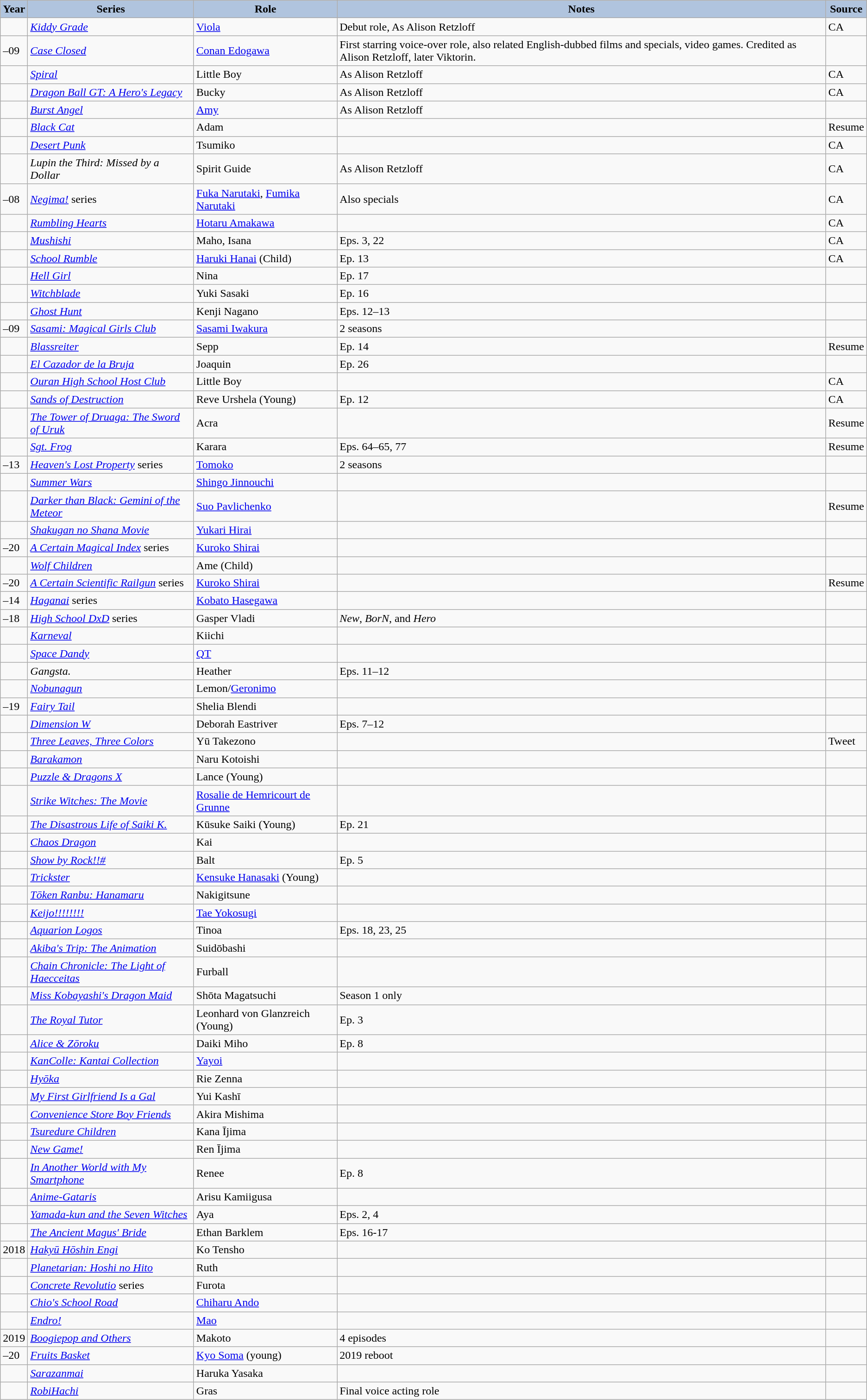<table class="wikitable sortable plainrowheaders" style="width=95%;  font-size: 100%;">
<tr>
<th style="background:#b0c4de;">Year </th>
<th style="background:#b0c4de;">Series</th>
<th style="background:#b0c4de;">Role </th>
<th style="background:#b0c4de;" class="unsortable">Notes </th>
<th style="background:#b0c4de;" class="unsortable">Source</th>
</tr>
<tr>
<td></td>
<td><em><a href='#'>Kiddy Grade</a></em></td>
<td><a href='#'>Viola</a></td>
<td>Debut role, As Alison Retzloff</td>
<td>CA</td>
</tr>
<tr>
<td>–09</td>
<td><em><a href='#'>Case Closed</a></em></td>
<td><a href='#'>Conan Edogawa</a></td>
<td>First starring voice-over role, also related English-dubbed films and specials, video games. Credited as Alison Retzloff, later Viktorin.</td>
<td></td>
</tr>
<tr>
<td></td>
<td><em><a href='#'>Spiral</a></em></td>
<td>Little Boy</td>
<td>As Alison Retzloff</td>
<td>CA</td>
</tr>
<tr>
<td></td>
<td><em><a href='#'>Dragon Ball GT: A Hero's Legacy</a></em></td>
<td>Bucky</td>
<td>As Alison Retzloff</td>
<td>CA</td>
</tr>
<tr>
<td></td>
<td><em><a href='#'>Burst Angel</a></em></td>
<td><a href='#'>Amy</a></td>
<td>As Alison Retzloff</td>
<td></td>
</tr>
<tr>
<td></td>
<td><em><a href='#'>Black Cat</a></em></td>
<td>Adam</td>
<td></td>
<td>Resume</td>
</tr>
<tr>
<td></td>
<td><em><a href='#'>Desert Punk</a></em></td>
<td>Tsumiko</td>
<td></td>
<td>CA</td>
</tr>
<tr>
<td></td>
<td><em>Lupin the Third: Missed by a Dollar</em></td>
<td>Spirit Guide</td>
<td>As Alison Retzloff</td>
<td>CA</td>
</tr>
<tr>
<td>–08</td>
<td><em><a href='#'>Negima!</a></em> series</td>
<td><a href='#'>Fuka Narutaki</a>, <a href='#'>Fumika Narutaki</a></td>
<td>Also specials</td>
<td>CA</td>
</tr>
<tr>
<td></td>
<td><em><a href='#'>Rumbling Hearts</a></em></td>
<td><a href='#'>Hotaru Amakawa</a></td>
<td> </td>
<td>CA</td>
</tr>
<tr>
<td></td>
<td><em><a href='#'>Mushishi</a></em></td>
<td>Maho, Isana</td>
<td>Eps. 3, 22</td>
<td>CA</td>
</tr>
<tr>
<td></td>
<td><em><a href='#'>School Rumble</a></em></td>
<td><a href='#'>Haruki Hanai</a> (Child)</td>
<td>Ep. 13</td>
<td>CA</td>
</tr>
<tr>
<td></td>
<td><em><a href='#'>Hell Girl</a></em></td>
<td>Nina</td>
<td>Ep. 17</td>
<td></td>
</tr>
<tr>
<td></td>
<td><em><a href='#'>Witchblade</a></em></td>
<td>Yuki Sasaki</td>
<td>Ep. 16</td>
<td></td>
</tr>
<tr>
<td></td>
<td><em><a href='#'>Ghost Hunt</a></em></td>
<td>Kenji Nagano</td>
<td>Eps. 12–13</td>
<td></td>
</tr>
<tr>
<td>–09</td>
<td><em><a href='#'>Sasami: Magical Girls Club</a></em></td>
<td><a href='#'>Sasami Iwakura</a></td>
<td>2 seasons</td>
<td> </td>
</tr>
<tr>
<td></td>
<td><em><a href='#'>Blassreiter</a></em></td>
<td>Sepp</td>
<td>Ep. 14</td>
<td>Resume</td>
</tr>
<tr>
<td></td>
<td><em><a href='#'>El Cazador de la Bruja</a></em></td>
<td>Joaquin</td>
<td>Ep. 26</td>
<td></td>
</tr>
<tr>
<td></td>
<td><em><a href='#'>Ouran High School Host Club</a></em></td>
<td>Little Boy</td>
<td></td>
<td>CA</td>
</tr>
<tr>
<td></td>
<td><em><a href='#'>Sands of Destruction</a></em></td>
<td>Reve Urshela (Young)</td>
<td>Ep. 12</td>
<td>CA</td>
</tr>
<tr>
<td></td>
<td><em><a href='#'>The Tower of Druaga: The Sword of Uruk</a></em></td>
<td>Acra</td>
<td> </td>
<td>Resume</td>
</tr>
<tr>
<td></td>
<td><em><a href='#'>Sgt. Frog</a></em></td>
<td>Karara</td>
<td>Eps. 64–65, 77</td>
<td>Resume</td>
</tr>
<tr>
<td>–13</td>
<td><em><a href='#'>Heaven's Lost Property</a></em> series</td>
<td><a href='#'>Tomoko</a></td>
<td>2 seasons</td>
<td></td>
</tr>
<tr>
<td></td>
<td><em><a href='#'>Summer Wars</a></em></td>
<td><a href='#'>Shingo Jinnouchi</a></td>
<td></td>
<td></td>
</tr>
<tr>
<td></td>
<td><em><a href='#'>Darker than Black: Gemini of the Meteor</a></em></td>
<td><a href='#'>Suo Pavlichenko</a></td>
<td></td>
<td>Resume</td>
</tr>
<tr>
<td></td>
<td><em><a href='#'>Shakugan no Shana Movie</a></em></td>
<td><a href='#'>Yukari Hirai</a></td>
<td></td>
<td></td>
</tr>
<tr>
<td>–20</td>
<td><em><a href='#'>A Certain Magical Index</a></em> series</td>
<td><a href='#'>Kuroko Shirai</a></td>
<td></td>
<td></td>
</tr>
<tr>
<td></td>
<td><em><a href='#'>Wolf Children</a></em></td>
<td>Ame (Child)</td>
<td></td>
<td></td>
</tr>
<tr>
<td>–20</td>
<td><em><a href='#'>A Certain Scientific Railgun</a></em> series</td>
<td><a href='#'>Kuroko Shirai</a></td>
<td></td>
<td>Resume</td>
</tr>
<tr>
<td>–14</td>
<td><em><a href='#'>Haganai</a></em> series</td>
<td><a href='#'>Kobato Hasegawa</a></td>
<td></td>
<td></td>
</tr>
<tr>
<td>–18</td>
<td><em><a href='#'>High School DxD</a></em> series</td>
<td>Gasper Vladi</td>
<td><em>New</em>, <em>BorN</em>, and <em>Hero</em></td>
<td></td>
</tr>
<tr>
<td></td>
<td><em><a href='#'>Karneval</a></em></td>
<td>Kiichi</td>
<td> </td>
<td></td>
</tr>
<tr>
<td></td>
<td><em><a href='#'>Space Dandy</a></em></td>
<td><a href='#'>QT</a></td>
<td></td>
<td></td>
</tr>
<tr>
<td></td>
<td><em>Gangsta.</em></td>
<td>Heather</td>
<td>Eps. 11–12</td>
<td></td>
</tr>
<tr>
<td></td>
<td><em><a href='#'>Nobunagun</a></em></td>
<td>Lemon/<a href='#'>Geronimo</a></td>
<td></td>
<td></td>
</tr>
<tr>
<td>–19</td>
<td><em><a href='#'>Fairy Tail</a></em></td>
<td>Shelia Blendi</td>
<td></td>
<td></td>
</tr>
<tr>
<td></td>
<td><em><a href='#'>Dimension W</a></em></td>
<td>Deborah Eastriver</td>
<td>Eps. 7–12</td>
<td></td>
</tr>
<tr>
<td></td>
<td><em><a href='#'>Three Leaves, Three Colors</a></em></td>
<td>Yū Takezono</td>
<td> </td>
<td>Tweet</td>
</tr>
<tr>
<td></td>
<td><em><a href='#'>Barakamon</a></em></td>
<td>Naru Kotoishi</td>
<td> </td>
<td></td>
</tr>
<tr>
<td></td>
<td><em><a href='#'>Puzzle & Dragons X</a></em></td>
<td>Lance (Young)</td>
<td></td>
<td></td>
</tr>
<tr>
<td></td>
<td><em><a href='#'>Strike Witches: The Movie</a></em></td>
<td><a href='#'>Rosalie de Hemricourt de Grunne</a></td>
<td> </td>
<td></td>
</tr>
<tr>
<td></td>
<td><em><a href='#'>The Disastrous Life of Saiki K.</a></em></td>
<td>Kūsuke Saiki (Young)</td>
<td>Ep. 21</td>
<td></td>
</tr>
<tr>
<td></td>
<td><em><a href='#'>Chaos Dragon</a></em></td>
<td>Kai</td>
<td></td>
<td></td>
</tr>
<tr>
<td></td>
<td><em><a href='#'>Show by Rock!!#</a></em></td>
<td>Balt</td>
<td>Ep. 5</td>
<td></td>
</tr>
<tr>
<td></td>
<td><em><a href='#'>Trickster</a></em></td>
<td><a href='#'>Kensuke Hanasaki</a> (Young)</td>
<td></td>
<td></td>
</tr>
<tr>
<td></td>
<td><em><a href='#'>Tōken Ranbu: Hanamaru</a></em></td>
<td>Nakigitsune</td>
<td> </td>
<td></td>
</tr>
<tr>
<td></td>
<td><em><a href='#'>Keijo!!!!!!!!</a></em></td>
<td><a href='#'>Tae Yokosugi</a></td>
<td></td>
<td></td>
</tr>
<tr>
<td></td>
<td><em><a href='#'>Aquarion Logos</a></em></td>
<td>Tinoa</td>
<td>Eps. 18, 23, 25</td>
<td></td>
</tr>
<tr>
<td></td>
<td><em><a href='#'>Akiba's Trip: The Animation</a></em></td>
<td>Suidōbashi</td>
<td> </td>
<td></td>
</tr>
<tr>
<td></td>
<td><em><a href='#'>Chain Chronicle: The Light of Haecceitas</a></em></td>
<td>Furball</td>
<td></td>
<td></td>
</tr>
<tr>
<td></td>
<td><em><a href='#'>Miss Kobayashi's Dragon Maid</a></em></td>
<td>Shōta Magatsuchi</td>
<td>Season 1 only</td>
<td></td>
</tr>
<tr>
<td></td>
<td><em><a href='#'>The Royal Tutor</a></em></td>
<td>Leonhard von Glanzreich (Young)</td>
<td>Ep. 3</td>
<td></td>
</tr>
<tr>
<td></td>
<td><em><a href='#'>Alice & Zōroku</a></em></td>
<td>Daiki Miho</td>
<td>Ep. 8</td>
<td></td>
</tr>
<tr>
<td></td>
<td><em><a href='#'>KanColle: Kantai Collection</a></em></td>
<td><a href='#'>Yayoi</a></td>
<td></td>
<td></td>
</tr>
<tr>
<td></td>
<td><em><a href='#'>Hyōka</a></em></td>
<td>Rie Zenna</td>
<td> </td>
<td></td>
</tr>
<tr>
<td></td>
<td><em><a href='#'>My First Girlfriend Is a Gal</a></em></td>
<td>Yui Kashī</td>
<td> </td>
<td></td>
</tr>
<tr>
<td></td>
<td><em><a href='#'>Convenience Store Boy Friends</a></em></td>
<td>Akira Mishima</td>
<td> </td>
<td></td>
</tr>
<tr>
<td></td>
<td><em><a href='#'>Tsuredure Children</a></em></td>
<td>Kana Ījima</td>
<td></td>
<td></td>
</tr>
<tr>
<td></td>
<td><em><a href='#'>New Game!</a></em></td>
<td>Ren Ījima</td>
<td></td>
<td></td>
</tr>
<tr>
<td></td>
<td><em><a href='#'>In Another World with My Smartphone</a></em></td>
<td>Renee</td>
<td>Ep. 8</td>
<td></td>
</tr>
<tr>
<td></td>
<td><em><a href='#'>Anime-Gataris</a></em></td>
<td>Arisu Kamiigusa</td>
<td> </td>
<td></td>
</tr>
<tr>
<td></td>
<td><em><a href='#'>Yamada-kun and the Seven Witches</a></em></td>
<td>Aya</td>
<td>Eps. 2, 4</td>
<td></td>
</tr>
<tr>
<td></td>
<td><em><a href='#'>The Ancient Magus' Bride</a></em></td>
<td>Ethan Barklem</td>
<td>Eps. 16-17</td>
<td></td>
</tr>
<tr>
<td>2018</td>
<td><em><a href='#'>Hakyū Hōshin Engi</a></em></td>
<td>Ko Tensho</td>
<td></td>
<td></td>
</tr>
<tr>
<td></td>
<td><em><a href='#'>Planetarian: Hoshi no Hito</a></em></td>
<td>Ruth</td>
<td></td>
<td></td>
</tr>
<tr>
<td></td>
<td><em><a href='#'>Concrete Revolutio</a></em> series</td>
<td>Furota</td>
<td></td>
<td></td>
</tr>
<tr>
<td></td>
<td><em><a href='#'>Chio's School Road</a></em></td>
<td><a href='#'>Chiharu Ando</a></td>
<td></td>
<td></td>
</tr>
<tr>
<td></td>
<td><em><a href='#'>Endro!</a></em></td>
<td><a href='#'>Mao</a></td>
<td></td>
<td></td>
</tr>
<tr>
<td>2019</td>
<td><em><a href='#'>Boogiepop and Others</a></em></td>
<td>Makoto</td>
<td>4 episodes</td>
<td></td>
</tr>
<tr>
<td>–20</td>
<td><em><a href='#'>Fruits Basket</a></em></td>
<td><a href='#'>Kyo Soma</a> (young)</td>
<td>2019 reboot</td>
<td></td>
</tr>
<tr>
<td></td>
<td><em><a href='#'>Sarazanmai</a></em></td>
<td>Haruka Yasaka</td>
<td></td>
<td></td>
</tr>
<tr>
<td></td>
<td><em><a href='#'>RobiHachi</a></em></td>
<td>Gras</td>
<td>Final voice acting role</td>
<td></td>
</tr>
</table>
